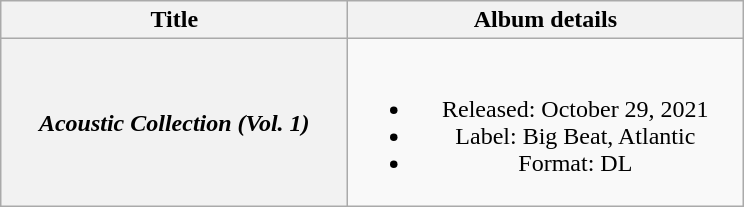<table class="wikitable plainrowheaders" style="text-align:center;">
<tr>
<th scope="col" style="width:14em;">Title</th>
<th scope="col" style="width:16em;">Album details</th>
</tr>
<tr>
<th scope="row"><em>Acoustic Collection (Vol. 1)</em></th>
<td><br><ul><li>Released: October 29, 2021</li><li>Label: Big Beat, Atlantic</li><li>Format: DL</li></ul></td>
</tr>
</table>
